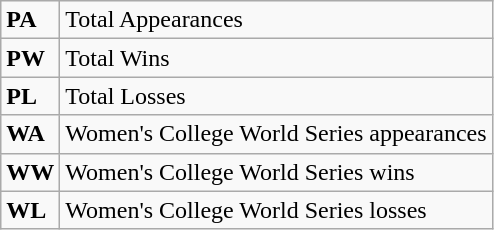<table class="wikitable">
<tr>
<td><strong>PA</strong></td>
<td>Total Appearances</td>
</tr>
<tr>
<td><strong>PW</strong></td>
<td>Total Wins</td>
</tr>
<tr>
<td><strong>PL</strong></td>
<td>Total Losses</td>
</tr>
<tr>
<td><strong>WA</strong></td>
<td>Women's College World Series appearances</td>
</tr>
<tr>
<td><strong>WW</strong></td>
<td>Women's College World Series wins</td>
</tr>
<tr>
<td><strong>WL</strong></td>
<td>Women's College World Series losses</td>
</tr>
</table>
